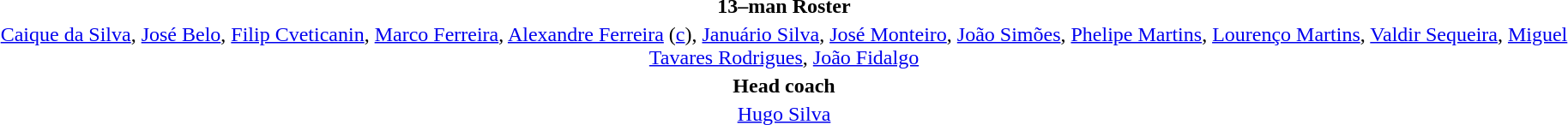<table style="text-align:center; margin-top:2em; margin-left:auto; margin-right:auto">
<tr>
<td><strong>13–man Roster</strong></td>
</tr>
<tr>
<td><a href='#'>Caique da Silva</a>, <a href='#'>José Belo</a>, <a href='#'>Filip Cveticanin</a>, <a href='#'>Marco Ferreira</a>, <a href='#'>Alexandre Ferreira</a> (<a href='#'>c</a>), <a href='#'>Januário Silva</a>, <a href='#'>José Monteiro</a>, <a href='#'>João Simões</a>, <a href='#'>Phelipe Martins</a>, <a href='#'>Lourenço Martins</a>, <a href='#'>Valdir Sequeira</a>, <a href='#'>Miguel Tavares Rodrigues</a>, <a href='#'>João Fidalgo</a></td>
</tr>
<tr>
<td><strong>Head coach</strong></td>
</tr>
<tr>
<td><a href='#'>Hugo Silva</a></td>
</tr>
</table>
